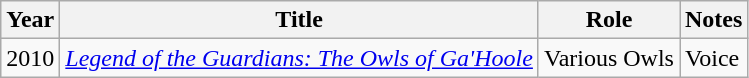<table class="wikitable sortable">
<tr>
<th>Year</th>
<th>Title</th>
<th>Role</th>
<th class="unsortable">Notes</th>
</tr>
<tr>
<td>2010</td>
<td><em><a href='#'>Legend of the Guardians: The Owls of Ga'Hoole</a></em></td>
<td>Various Owls</td>
<td>Voice</td>
</tr>
</table>
